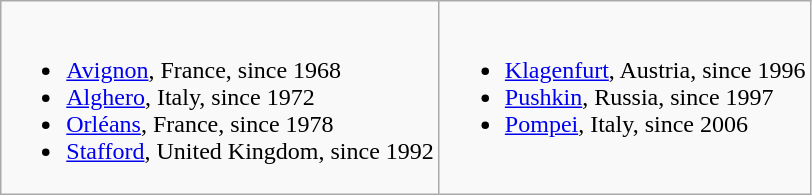<table class="wikitable">
<tr valign="top">
<td><br><ul><li> <a href='#'>Avignon</a>, France, since 1968</li><li> <a href='#'>Alghero</a>, Italy, since 1972</li><li> <a href='#'>Orléans</a>, France, since 1978</li><li> <a href='#'>Stafford</a>, United Kingdom, since 1992</li></ul></td>
<td><br><ul><li> <a href='#'>Klagenfurt</a>, Austria, since 1996</li><li> <a href='#'>Pushkin</a>, Russia, since 1997</li><li> <a href='#'>Pompei</a>, Italy, since 2006</li></ul></td>
</tr>
</table>
